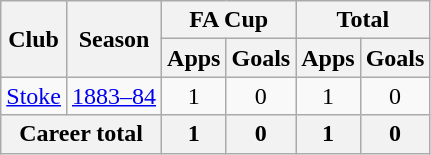<table class="wikitable" style="text-align: center;">
<tr>
<th rowspan="2">Club</th>
<th rowspan="2">Season</th>
<th colspan="2">FA Cup</th>
<th colspan="2">Total</th>
</tr>
<tr>
<th>Apps</th>
<th>Goals</th>
<th>Apps</th>
<th>Goals</th>
</tr>
<tr>
<td><a href='#'>Stoke</a></td>
<td><a href='#'>1883–84</a></td>
<td>1</td>
<td>0</td>
<td>1</td>
<td>0</td>
</tr>
<tr>
<th colspan="2">Career total</th>
<th>1</th>
<th>0</th>
<th>1</th>
<th>0</th>
</tr>
</table>
